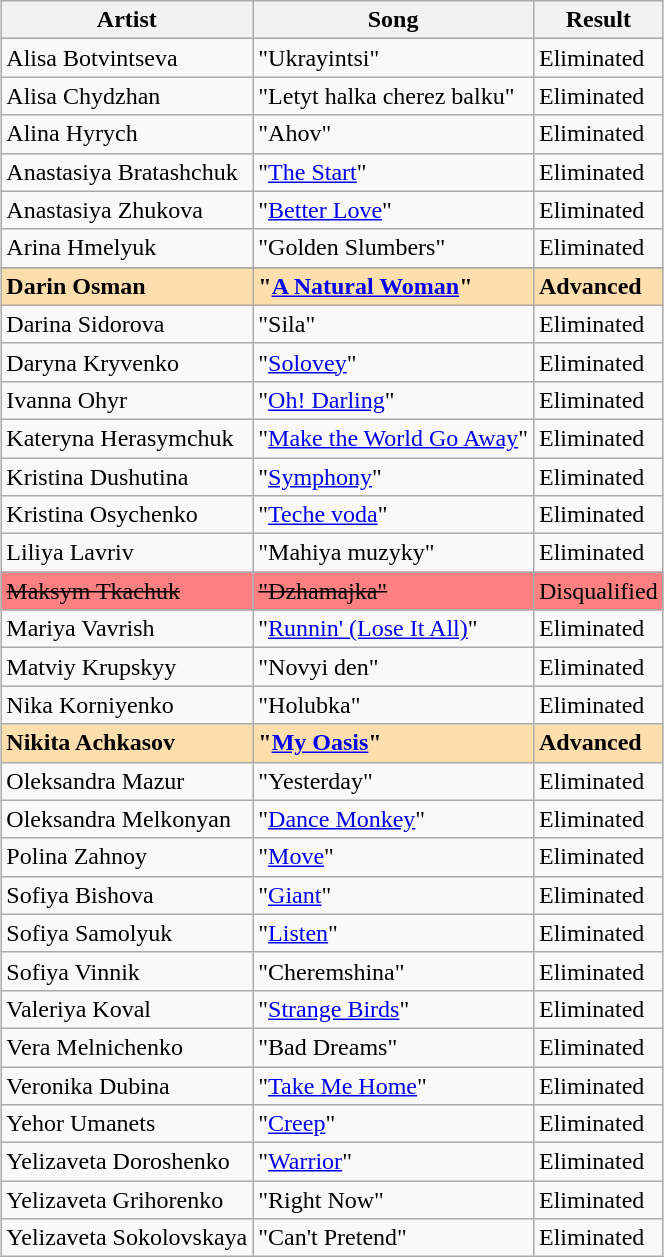<table class="wikitable collapsible collapsed" style="margin: 1em auto 1em auto;">
<tr>
<th>Artist</th>
<th>Song</th>
<th>Result</th>
</tr>
<tr>
<td>Alisa Botvintseva</td>
<td>"Ukrayintsi" </td>
<td>Eliminated</td>
</tr>
<tr>
<td>Alisa Chydzhan</td>
<td>"Letyt halka cherez balku" </td>
<td>Eliminated</td>
</tr>
<tr>
<td>Alina Hyrych</td>
<td>"Ahov" </td>
<td>Eliminated</td>
</tr>
<tr>
<td>Anastasiya Bratashchuk</td>
<td>"<a href='#'>The Start</a>"</td>
<td>Eliminated</td>
</tr>
<tr>
<td>Anastasiya Zhukova</td>
<td>"<a href='#'>Better Love</a>"</td>
<td>Eliminated</td>
</tr>
<tr>
<td>Arina Hmelyuk</td>
<td>"Golden Slumbers"</td>
<td>Eliminated</td>
</tr>
<tr>
</tr>
<tr style="font-weight:bold; background:#FFDEAD;">
<td>Darin Osman</td>
<td>"<a href='#'>A Natural Woman</a>"</td>
<td>Advanced</td>
</tr>
<tr>
<td>Darina Sidorova</td>
<td>"Sila" </td>
<td>Eliminated</td>
</tr>
<tr>
<td>Daryna Kryvenko</td>
<td>"<a href='#'>Solovey</a>" </td>
<td>Eliminated</td>
</tr>
<tr>
<td>Ivanna Ohyr</td>
<td>"<a href='#'>Oh! Darling</a>"</td>
<td>Eliminated</td>
</tr>
<tr>
<td>Kateryna Herasymchuk</td>
<td>"<a href='#'>Make the World Go Away</a>"</td>
<td>Eliminated</td>
</tr>
<tr>
<td>Kristina Dushutina</td>
<td>"<a href='#'>Symphony</a>"</td>
<td>Eliminated</td>
</tr>
<tr>
<td>Kristina Osychenko</td>
<td>"<a href='#'>Teche voda</a>" </td>
<td>Eliminated</td>
</tr>
<tr>
<td>Liliya Lavriv</td>
<td>"Mahiya muzyky" </td>
<td>Eliminated</td>
</tr>
<tr style="background:#FE8080">
<td><s>Maksym Tkachuk</s></td>
<td><s>"Dzhamajka" </s></td>
<td>Disqualified</td>
</tr>
<tr>
<td>Mariya Vavrish</td>
<td>"<a href='#'>Runnin' (Lose It All)</a>"</td>
<td>Eliminated</td>
</tr>
<tr>
<td>Matviy Krupskyy</td>
<td>"Novyi den" </td>
<td>Eliminated</td>
</tr>
<tr>
<td>Nika Korniyenko</td>
<td>"Holubka" </td>
<td>Eliminated</td>
</tr>
<tr style="font-weight:bold; background:#FFDEAD;">
<td>Nikita Achkasov</td>
<td>"<a href='#'>My Oasis</a>"</td>
<td>Advanced</td>
</tr>
<tr>
<td>Oleksandra Mazur</td>
<td>"Yesterday"</td>
<td>Eliminated</td>
</tr>
<tr>
<td>Oleksandra Melkonyan</td>
<td>"<a href='#'>Dance Monkey</a>"</td>
<td>Eliminated</td>
</tr>
<tr>
<td>Polina Zahnoy</td>
<td>"<a href='#'>Move</a>"</td>
<td>Eliminated</td>
</tr>
<tr>
<td>Sofiya Bishova</td>
<td>"<a href='#'>Giant</a>"</td>
<td>Eliminated</td>
</tr>
<tr>
<td>Sofiya Samolyuk</td>
<td>"<a href='#'>Listen</a>"</td>
<td>Eliminated</td>
</tr>
<tr>
<td>Sofiya Vinnik</td>
<td>"Cheremshina" </td>
<td>Eliminated</td>
</tr>
<tr>
<td>Valeriya Koval</td>
<td>"<a href='#'>Strange Birds</a>"</td>
<td>Eliminated</td>
</tr>
<tr>
<td>Vera Melnichenko</td>
<td>"Bad Dreams"</td>
<td>Eliminated</td>
</tr>
<tr>
<td>Veronika Dubina</td>
<td>"<a href='#'>Take Me Home</a>"</td>
<td>Eliminated</td>
</tr>
<tr>
<td>Yehor Umanets</td>
<td>"<a href='#'>Creep</a>"</td>
<td>Eliminated</td>
</tr>
<tr>
<td>Yelizaveta Doroshenko</td>
<td>"<a href='#'>Warrior</a>"</td>
<td>Eliminated</td>
</tr>
<tr>
<td>Yelizaveta Grihorenko</td>
<td>"Right Now"</td>
<td>Eliminated</td>
</tr>
<tr>
<td>Yelizaveta Sokolovskaya</td>
<td>"Can't Pretend"</td>
<td>Eliminated</td>
</tr>
</table>
